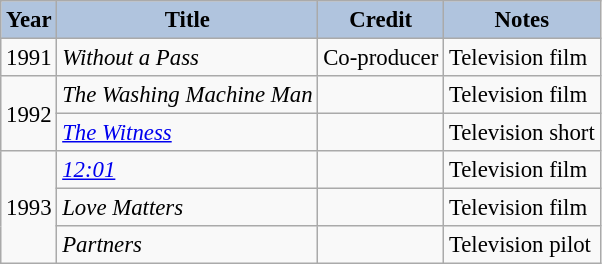<table class="wikitable" style="font-size:95%;">
<tr>
<th style="background:#B0C4DE;">Year</th>
<th style="background:#B0C4DE;">Title</th>
<th style="background:#B0C4DE;">Credit</th>
<th style="background:#B0C4DE;">Notes</th>
</tr>
<tr>
<td>1991</td>
<td><em>Without a Pass</em></td>
<td>Co-producer</td>
<td>Television film</td>
</tr>
<tr>
<td rowspan=2>1992</td>
<td><em>The Washing Machine Man</em></td>
<td></td>
<td>Television film</td>
</tr>
<tr>
<td><em><a href='#'>The Witness</a></em></td>
<td></td>
<td>Television short</td>
</tr>
<tr>
<td rowspan=3>1993</td>
<td><em><a href='#'>12:01</a></em></td>
<td></td>
<td>Television film</td>
</tr>
<tr>
<td><em>Love Matters</em></td>
<td></td>
<td>Television film</td>
</tr>
<tr>
<td><em>Partners</em></td>
<td></td>
<td>Television pilot</td>
</tr>
</table>
